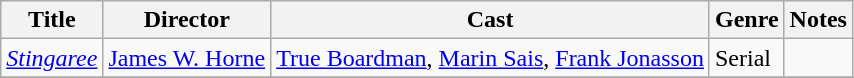<table class="wikitable">
<tr>
<th>Title</th>
<th>Director</th>
<th>Cast</th>
<th>Genre</th>
<th>Notes</th>
</tr>
<tr>
<td><em><a href='#'>Stingaree</a></em></td>
<td><a href='#'>James W. Horne</a></td>
<td><a href='#'>True Boardman</a>, <a href='#'>Marin Sais</a>, <a href='#'>Frank Jonasson</a></td>
<td>Serial</td>
<td></td>
</tr>
<tr>
</tr>
</table>
